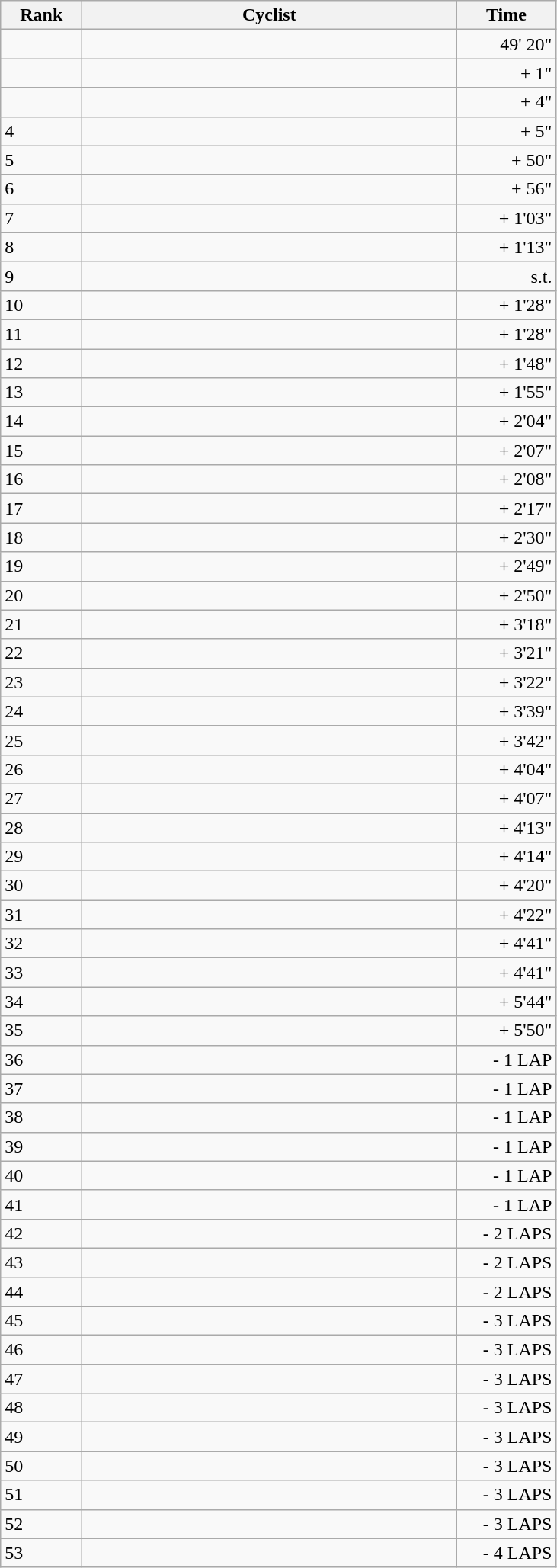<table class="wikitable">
<tr>
<th style="width: 4em;">Rank</th>
<th style="width: 20em;">Cyclist</th>
<th style="width: 5em;">Time</th>
</tr>
<tr>
<td></td>
<td></td>
<td align="right">49' 20"</td>
</tr>
<tr>
<td></td>
<td></td>
<td align="right">+ 1"</td>
</tr>
<tr>
<td></td>
<td></td>
<td align="right">+ 4"</td>
</tr>
<tr>
<td>4</td>
<td></td>
<td align="right">+ 5"</td>
</tr>
<tr>
<td>5</td>
<td></td>
<td align="right">+ 50"</td>
</tr>
<tr>
<td>6</td>
<td></td>
<td align="right">+ 56"</td>
</tr>
<tr>
<td>7</td>
<td></td>
<td align="right">+ 1'03"</td>
</tr>
<tr>
<td>8</td>
<td></td>
<td align="right">+ 1'13"</td>
</tr>
<tr>
<td>9</td>
<td></td>
<td align="right">s.t.</td>
</tr>
<tr>
<td>10</td>
<td></td>
<td align="right">+ 1'28"</td>
</tr>
<tr>
<td>11</td>
<td></td>
<td align="right">+ 1'28"</td>
</tr>
<tr>
<td>12</td>
<td></td>
<td align="right">+ 1'48"</td>
</tr>
<tr>
<td>13</td>
<td></td>
<td align="right">+ 1'55"</td>
</tr>
<tr>
<td>14</td>
<td></td>
<td align="right">+ 2'04"</td>
</tr>
<tr>
<td>15</td>
<td></td>
<td align="right">+ 2'07"</td>
</tr>
<tr>
<td>16</td>
<td></td>
<td align="right">+ 2'08"</td>
</tr>
<tr>
<td>17</td>
<td></td>
<td align="right">+ 2'17"</td>
</tr>
<tr>
<td>18</td>
<td></td>
<td align="right">+ 2'30"</td>
</tr>
<tr>
<td>19</td>
<td></td>
<td align="right">+ 2'49"</td>
</tr>
<tr>
<td>20</td>
<td></td>
<td align="right">+ 2'50"</td>
</tr>
<tr>
<td>21</td>
<td></td>
<td align="right">+ 3'18"</td>
</tr>
<tr>
<td>22</td>
<td></td>
<td align="right">+ 3'21"</td>
</tr>
<tr>
<td>23</td>
<td></td>
<td align="right">+ 3'22"</td>
</tr>
<tr>
<td>24</td>
<td></td>
<td align="right">+ 3'39"</td>
</tr>
<tr>
<td>25</td>
<td></td>
<td align="right">+ 3'42"</td>
</tr>
<tr>
<td>26</td>
<td></td>
<td align="right">+ 4'04"</td>
</tr>
<tr>
<td>27</td>
<td></td>
<td align="right">+ 4'07"</td>
</tr>
<tr>
<td>28</td>
<td></td>
<td align="right">+ 4'13"</td>
</tr>
<tr>
<td>29</td>
<td></td>
<td align="right">+ 4'14"</td>
</tr>
<tr>
<td>30</td>
<td></td>
<td align="right">+ 4'20"</td>
</tr>
<tr>
<td>31</td>
<td></td>
<td align="right">+ 4'22"</td>
</tr>
<tr>
<td>32</td>
<td></td>
<td align="right">+ 4'41"</td>
</tr>
<tr>
<td>33</td>
<td></td>
<td align="right">+ 4'41"</td>
</tr>
<tr>
<td>34</td>
<td></td>
<td align="right">+ 5'44"</td>
</tr>
<tr>
<td>35</td>
<td></td>
<td align="right">+ 5'50"</td>
</tr>
<tr>
<td>36</td>
<td></td>
<td align="right">- 1 LAP</td>
</tr>
<tr>
<td>37</td>
<td></td>
<td align="right">- 1 LAP</td>
</tr>
<tr>
<td>38</td>
<td></td>
<td align="right">- 1 LAP</td>
</tr>
<tr>
<td>39</td>
<td></td>
<td align="right">- 1 LAP</td>
</tr>
<tr>
<td>40</td>
<td></td>
<td align="right">- 1 LAP</td>
</tr>
<tr>
<td>41</td>
<td></td>
<td align="right">- 1 LAP</td>
</tr>
<tr>
<td>42</td>
<td></td>
<td align="right">- 2 LAPS</td>
</tr>
<tr>
<td>43</td>
<td></td>
<td align="right">- 2 LAPS</td>
</tr>
<tr>
<td>44</td>
<td></td>
<td align="right">- 2 LAPS</td>
</tr>
<tr>
<td>45</td>
<td></td>
<td align="right">- 3 LAPS</td>
</tr>
<tr>
<td>46</td>
<td></td>
<td align="right">- 3 LAPS</td>
</tr>
<tr>
<td>47</td>
<td></td>
<td align="right">- 3 LAPS</td>
</tr>
<tr>
<td>48</td>
<td></td>
<td align="right">- 3 LAPS</td>
</tr>
<tr>
<td>49</td>
<td></td>
<td align="right">- 3 LAPS</td>
</tr>
<tr>
<td>50</td>
<td></td>
<td align="right">- 3 LAPS</td>
</tr>
<tr>
<td>51</td>
<td></td>
<td align="right">- 3 LAPS</td>
</tr>
<tr>
<td>52</td>
<td></td>
<td align="right">- 3 LAPS</td>
</tr>
<tr>
<td>53</td>
<td></td>
<td align="right">- 4 LAPS</td>
</tr>
</table>
